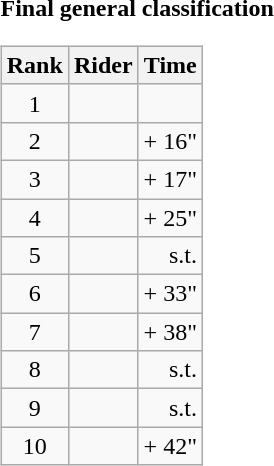<table>
<tr>
<td><strong>Final general classification</strong><br><table class="wikitable">
<tr>
<th scope="col">Rank</th>
<th scope="col">Rider</th>
<th scope="col">Time</th>
</tr>
<tr>
<td style="text-align:center;">1</td>
<td></td>
<td style="text-align:right;"></td>
</tr>
<tr>
<td style="text-align:center;">2</td>
<td></td>
<td style="text-align:right;">+ 16"</td>
</tr>
<tr>
<td style="text-align:center;">3</td>
<td></td>
<td style="text-align:right;">+ 17"</td>
</tr>
<tr>
<td style="text-align:center;">4</td>
<td></td>
<td style="text-align:right;">+ 25"</td>
</tr>
<tr>
<td style="text-align:center;">5</td>
<td></td>
<td style="text-align:right;">s.t.</td>
</tr>
<tr>
<td style="text-align:center;">6</td>
<td></td>
<td style="text-align:right;">+ 33"</td>
</tr>
<tr>
<td style="text-align:center;">7</td>
<td></td>
<td style="text-align:right;">+ 38"</td>
</tr>
<tr>
<td style="text-align:center;">8</td>
<td></td>
<td style="text-align:right;">s.t.</td>
</tr>
<tr>
<td style="text-align:center;">9</td>
<td></td>
<td style="text-align:right;">s.t.</td>
</tr>
<tr>
<td style="text-align:center;">10</td>
<td></td>
<td style="text-align:right;">+ 42"</td>
</tr>
</table>
</td>
</tr>
</table>
